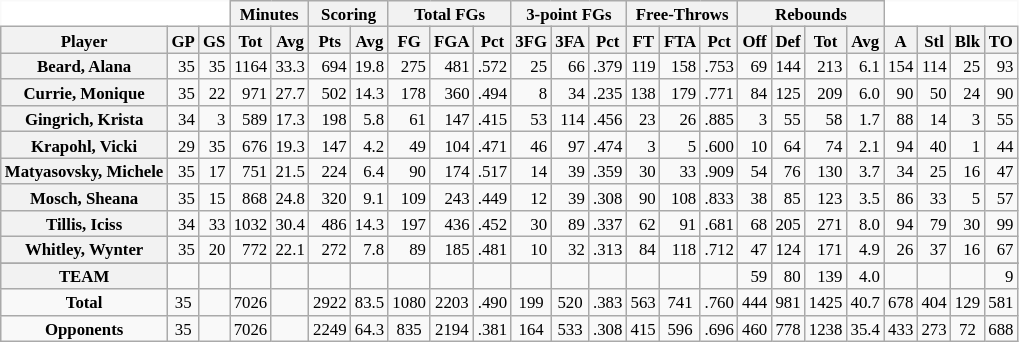<table class="wikitable sortable" style="font-size:70%;">
<tr>
<th colspan="3" style="border-top-style:hidden; border-left-style:hidden; background: white;"></th>
<th colspan="2" style=>Minutes</th>
<th colspan="2" style=>Scoring</th>
<th colspan="3" style=>Total FGs</th>
<th colspan="3" style=>3-point FGs</th>
<th colspan="3" style=>Free-Throws</th>
<th colspan="4" style=>Rebounds</th>
<th colspan="4" style="border-top-style:hidden; border-right-style:hidden; background: white;"></th>
</tr>
<tr>
<th scope="col" style=>Player</th>
<th scope="col" style=>GP</th>
<th scope="col" style=>GS</th>
<th scope="col" style=>Tot</th>
<th scope="col" style=>Avg</th>
<th scope="col" style=>Pts</th>
<th scope="col" style=>Avg</th>
<th scope="col" style=>FG</th>
<th scope="col" style=>FGA</th>
<th scope="col" style=>Pct</th>
<th scope="col" style=>3FG</th>
<th scope="col" style=>3FA</th>
<th scope="col" style=>Pct</th>
<th scope="col" style=>FT</th>
<th scope="col" style=>FTA</th>
<th scope="col" style=>Pct</th>
<th scope="col" style=>Off</th>
<th scope="col" style=>Def</th>
<th scope="col" style=>Tot</th>
<th scope="col" style=>Avg</th>
<th scope="col" style=>A</th>
<th scope="col" style=>Stl</th>
<th scope="col" style=>Blk</th>
<th scope="col" style=>TO</th>
</tr>
<tr>
<th style=white-space:nowrap>Beard, Alana</th>
<td style="text-align:right;">35</td>
<td style="text-align:right;">35</td>
<td style="text-align:right;">1164</td>
<td style="text-align:right;">33.3</td>
<td style="text-align:right;">694</td>
<td style="text-align:right;">19.8</td>
<td style="text-align:right;">275</td>
<td style="text-align:right;">481</td>
<td style="text-align:right;">.572</td>
<td style="text-align:right;">25</td>
<td style="text-align:right;">66</td>
<td style="text-align:right;">.379</td>
<td style="text-align:right;">119</td>
<td style="text-align:right;">158</td>
<td style="text-align:right;">.753</td>
<td style="text-align:right;">69</td>
<td style="text-align:right;">144</td>
<td style="text-align:right;">213</td>
<td style="text-align:right;">6.1</td>
<td style="text-align:right;">154</td>
<td style="text-align:right;">114</td>
<td style="text-align:right;">25</td>
<td style="text-align:right;">93</td>
</tr>
<tr>
<th style=white-space:nowrap>Currie, Monique</th>
<td style="text-align:right;">35</td>
<td style="text-align:right;">22</td>
<td style="text-align:right;">971</td>
<td style="text-align:right;">27.7</td>
<td style="text-align:right;">502</td>
<td style="text-align:right;">14.3</td>
<td style="text-align:right;">178</td>
<td style="text-align:right;">360</td>
<td style="text-align:right;">.494</td>
<td style="text-align:right;">8</td>
<td style="text-align:right;">34</td>
<td style="text-align:right;">.235</td>
<td style="text-align:right;">138</td>
<td style="text-align:right;">179</td>
<td style="text-align:right;">.771</td>
<td style="text-align:right;">84</td>
<td style="text-align:right;">125</td>
<td style="text-align:right;">209</td>
<td style="text-align:right;">6.0</td>
<td style="text-align:right;">90</td>
<td style="text-align:right;">50</td>
<td style="text-align:right;">24</td>
<td style="text-align:right;">90</td>
</tr>
<tr>
<th style=white-space:nowrap>Gingrich, Krista</th>
<td style="text-align:right;">34</td>
<td style="text-align:right;">3</td>
<td style="text-align:right;">589</td>
<td style="text-align:right;">17.3</td>
<td style="text-align:right;">198</td>
<td style="text-align:right;">5.8</td>
<td style="text-align:right;">61</td>
<td style="text-align:right;">147</td>
<td style="text-align:right;">.415</td>
<td style="text-align:right;">53</td>
<td style="text-align:right;">114</td>
<td style="text-align:right;">.456</td>
<td style="text-align:right;">23</td>
<td style="text-align:right;">26</td>
<td style="text-align:right;">.885</td>
<td style="text-align:right;">3</td>
<td style="text-align:right;">55</td>
<td style="text-align:right;">58</td>
<td style="text-align:right;">1.7</td>
<td style="text-align:right;">88</td>
<td style="text-align:right;">14</td>
<td style="text-align:right;">3</td>
<td style="text-align:right;">55</td>
</tr>
<tr>
<th style=white-space:nowrap>Krapohl, Vicki</th>
<td style="text-align:right;">29</td>
<td style="text-align:right;">35</td>
<td style="text-align:right;">676</td>
<td style="text-align:right;">19.3</td>
<td style="text-align:right;">147</td>
<td style="text-align:right;">4.2</td>
<td style="text-align:right;">49</td>
<td style="text-align:right;">104</td>
<td style="text-align:right;">.471</td>
<td style="text-align:right;">46</td>
<td style="text-align:right;">97</td>
<td style="text-align:right;">.474</td>
<td style="text-align:right;">3</td>
<td style="text-align:right;">5</td>
<td style="text-align:right;">.600</td>
<td style="text-align:right;">10</td>
<td style="text-align:right;">64</td>
<td style="text-align:right;">74</td>
<td style="text-align:right;">2.1</td>
<td style="text-align:right;">94</td>
<td style="text-align:right;">40</td>
<td style="text-align:right;">1</td>
<td style="text-align:right;">44</td>
</tr>
<tr>
<th style=white-space:nowrap>Matyasovsky, Michele</th>
<td style="text-align:right;">35</td>
<td style="text-align:right;">17</td>
<td style="text-align:right;">751</td>
<td style="text-align:right;">21.5</td>
<td style="text-align:right;">224</td>
<td style="text-align:right;">6.4</td>
<td style="text-align:right;">90</td>
<td style="text-align:right;">174</td>
<td style="text-align:right;">.517</td>
<td style="text-align:right;">14</td>
<td style="text-align:right;">39</td>
<td style="text-align:right;">.359</td>
<td style="text-align:right;">30</td>
<td style="text-align:right;">33</td>
<td style="text-align:right;">.909</td>
<td style="text-align:right;">54</td>
<td style="text-align:right;">76</td>
<td style="text-align:right;">130</td>
<td style="text-align:right;">3.7</td>
<td style="text-align:right;">34</td>
<td style="text-align:right;">25</td>
<td style="text-align:right;">16</td>
<td style="text-align:right;">47</td>
</tr>
<tr>
<th style=white-space:nowrap>Mosch, Sheana</th>
<td style="text-align:right;">35</td>
<td style="text-align:right;">15</td>
<td style="text-align:right;">868</td>
<td style="text-align:right;">24.8</td>
<td style="text-align:right;">320</td>
<td style="text-align:right;">9.1</td>
<td style="text-align:right;">109</td>
<td style="text-align:right;">243</td>
<td style="text-align:right;">.449</td>
<td style="text-align:right;">12</td>
<td style="text-align:right;">39</td>
<td style="text-align:right;">.308</td>
<td style="text-align:right;">90</td>
<td style="text-align:right;">108</td>
<td style="text-align:right;">.833</td>
<td style="text-align:right;">38</td>
<td style="text-align:right;">85</td>
<td style="text-align:right;">123</td>
<td style="text-align:right;">3.5</td>
<td style="text-align:right;">86</td>
<td style="text-align:right;">33</td>
<td style="text-align:right;">5</td>
<td style="text-align:right;">57</td>
</tr>
<tr>
<th style=white-space:nowrap>Tillis, Iciss</th>
<td style="text-align:right;">34</td>
<td style="text-align:right;">33</td>
<td style="text-align:right;">1032</td>
<td style="text-align:right;">30.4</td>
<td style="text-align:right;">486</td>
<td style="text-align:right;">14.3</td>
<td style="text-align:right;">197</td>
<td style="text-align:right;">436</td>
<td style="text-align:right;">.452</td>
<td style="text-align:right;">30</td>
<td style="text-align:right;">89</td>
<td style="text-align:right;">.337</td>
<td style="text-align:right;">62</td>
<td style="text-align:right;">91</td>
<td style="text-align:right;">.681</td>
<td style="text-align:right;">68</td>
<td style="text-align:right;">205</td>
<td style="text-align:right;">271</td>
<td style="text-align:right;">8.0</td>
<td style="text-align:right;">94</td>
<td style="text-align:right;">79</td>
<td style="text-align:right;">30</td>
<td style="text-align:right;">99</td>
</tr>
<tr>
<th style=white-space:nowrap>Whitley, Wynter</th>
<td style="text-align:right;">35</td>
<td style="text-align:right;">20</td>
<td style="text-align:right;">772</td>
<td style="text-align:right;">22.1</td>
<td style="text-align:right;">272</td>
<td style="text-align:right;">7.8</td>
<td style="text-align:right;">89</td>
<td style="text-align:right;">185</td>
<td style="text-align:right;">.481</td>
<td style="text-align:right;">10</td>
<td style="text-align:right;">32</td>
<td style="text-align:right;">.313</td>
<td style="text-align:right;">84</td>
<td style="text-align:right;">118</td>
<td style="text-align:right;">.712</td>
<td style="text-align:right;">47</td>
<td style="text-align:right;">124</td>
<td style="text-align:right;">171</td>
<td style="text-align:right;">4.9</td>
<td style="text-align:right;">26</td>
<td style="text-align:right;">37</td>
<td style="text-align:right;">16</td>
<td style="text-align:right;">67</td>
</tr>
<tr>
</tr>
<tr class="sortbottom">
<th colspan=><strong>TEAM</strong></th>
<td align="right"></td>
<td align="right"></td>
<td align="right"></td>
<td align="right"></td>
<td align="right"></td>
<td align="right"></td>
<td align="right"></td>
<td align="right"></td>
<td align="right"></td>
<td align="right"></td>
<td align="right"></td>
<td align="right"></td>
<td align="right"></td>
<td align="right"></td>
<td align="right"></td>
<td align="right">59</td>
<td align="right">80</td>
<td align="right">139</td>
<td align="right">4.0</td>
<td align="right"></td>
<td align="right"></td>
<td align="right"></td>
<td align="right">9</td>
</tr>
<tr class="sortbottom" style=>
<td align="center" style=><strong>Total</strong></td>
<td align="center" style=>35</td>
<td align="center" style=></td>
<td align="center" style=>7026</td>
<td align="center" style=></td>
<td align="center" style=>2922</td>
<td align="center" style=>83.5</td>
<td align="center" style=>1080</td>
<td align="center" style=>2203</td>
<td align="center" style=>.490</td>
<td align="center" style=>199</td>
<td align="center" style=>520</td>
<td align="center" style=>.383</td>
<td align="center" style=>563</td>
<td align="center" style=>741</td>
<td align="center" style=>.760</td>
<td align="center" style=>444</td>
<td align="center" style=>981</td>
<td align="center" style=>1425</td>
<td align="center" style=>40.7</td>
<td align="center" style=>678</td>
<td align="center" style=>404</td>
<td align="center" style=>129</td>
<td align="center" style=>581</td>
</tr>
<tr class="sortbottom" style="text-align:center;">
<td><strong>Opponents</strong></td>
<td>35</td>
<td style="text-align:center;"></td>
<td>7026</td>
<td style="text-align:center;"></td>
<td>2249</td>
<td>64.3</td>
<td>835</td>
<td>2194</td>
<td>.381</td>
<td>164</td>
<td>533</td>
<td>.308</td>
<td>415</td>
<td>596</td>
<td>.696</td>
<td>460</td>
<td>778</td>
<td>1238</td>
<td>35.4</td>
<td>433</td>
<td>273</td>
<td>72</td>
<td>688</td>
</tr>
</table>
